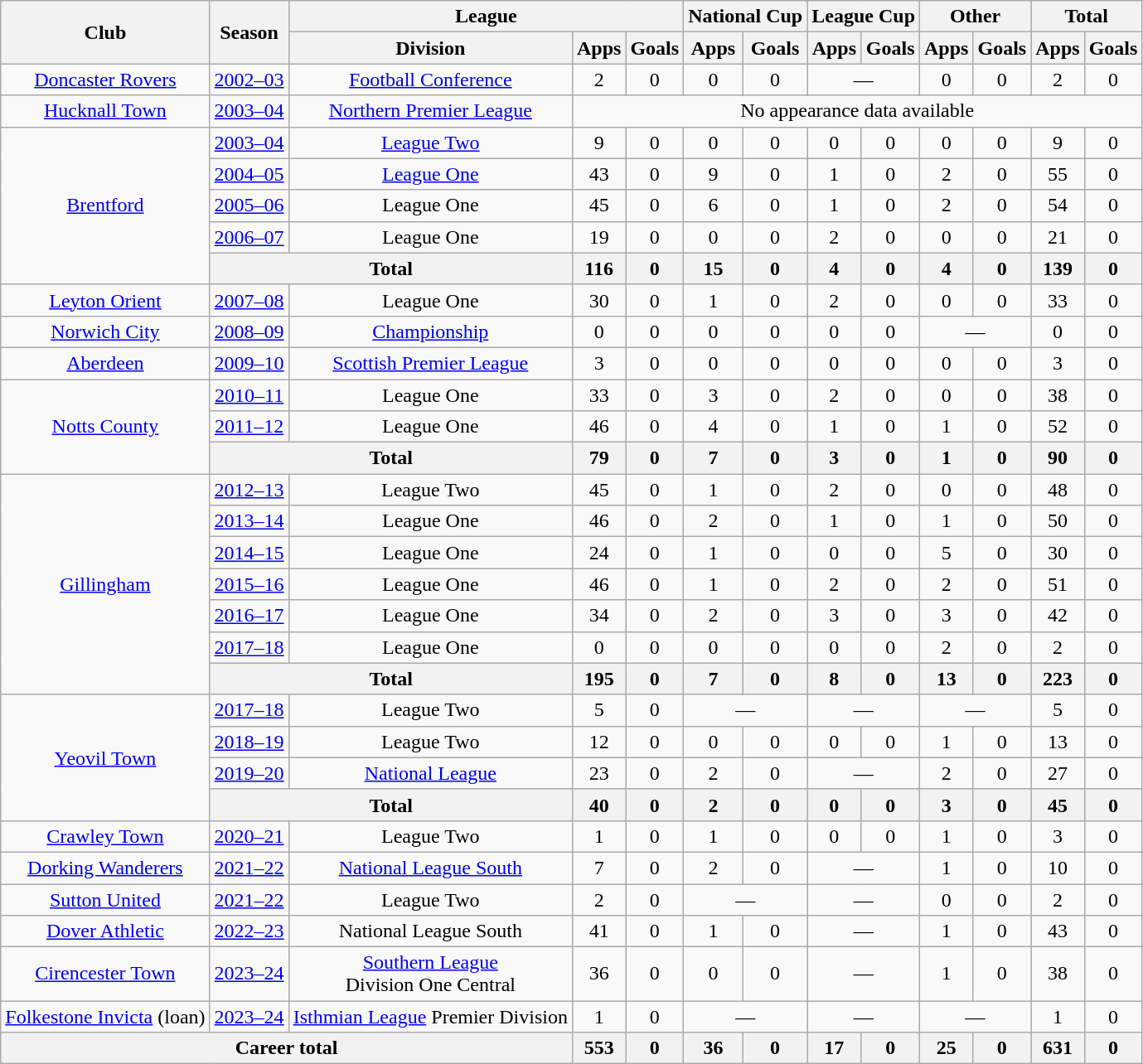<table class="wikitable" style="text-align:center">
<tr>
<th rowspan="2">Club</th>
<th rowspan="2">Season</th>
<th colspan="3">League</th>
<th colspan="2">National Cup</th>
<th colspan="2">League Cup</th>
<th colspan="2">Other</th>
<th colspan="2">Total</th>
</tr>
<tr>
<th>Division</th>
<th>Apps</th>
<th>Goals</th>
<th>Apps</th>
<th>Goals</th>
<th>Apps</th>
<th>Goals</th>
<th>Apps</th>
<th>Goals</th>
<th>Apps</th>
<th>Goals</th>
</tr>
<tr>
<td><a href='#'>Doncaster Rovers</a></td>
<td><a href='#'>2002–03</a></td>
<td><a href='#'>Football Conference</a></td>
<td>2</td>
<td>0</td>
<td>0</td>
<td>0</td>
<td colspan="2">—</td>
<td>0</td>
<td>0</td>
<td>2</td>
<td>0</td>
</tr>
<tr>
<td><a href='#'>Hucknall Town</a></td>
<td><a href='#'>2003–04</a></td>
<td><a href='#'>Northern Premier League</a></td>
<td colspan="10">No appearance data available</td>
</tr>
<tr>
<td rowspan="5"><a href='#'>Brentford</a></td>
<td><a href='#'>2003–04</a></td>
<td><a href='#'>League Two</a></td>
<td>9</td>
<td>0</td>
<td>0</td>
<td>0</td>
<td>0</td>
<td>0</td>
<td>0</td>
<td>0</td>
<td>9</td>
<td>0</td>
</tr>
<tr>
<td><a href='#'>2004–05</a></td>
<td><a href='#'>League One</a></td>
<td>43</td>
<td>0</td>
<td>9</td>
<td>0</td>
<td>1</td>
<td>0</td>
<td>2</td>
<td>0</td>
<td>55</td>
<td>0</td>
</tr>
<tr>
<td><a href='#'>2005–06</a></td>
<td>League One</td>
<td>45</td>
<td>0</td>
<td>6</td>
<td>0</td>
<td>1</td>
<td>0</td>
<td>2</td>
<td>0</td>
<td>54</td>
<td>0</td>
</tr>
<tr>
<td><a href='#'>2006–07</a></td>
<td>League One</td>
<td>19</td>
<td>0</td>
<td>0</td>
<td>0</td>
<td>2</td>
<td>0</td>
<td>0</td>
<td>0</td>
<td>21</td>
<td>0</td>
</tr>
<tr>
<th colspan="2">Total</th>
<th>116</th>
<th>0</th>
<th>15</th>
<th>0</th>
<th>4</th>
<th>0</th>
<th>4</th>
<th>0</th>
<th>139</th>
<th>0</th>
</tr>
<tr>
<td><a href='#'>Leyton Orient</a></td>
<td><a href='#'>2007–08</a></td>
<td>League One</td>
<td>30</td>
<td>0</td>
<td>1</td>
<td>0</td>
<td>2</td>
<td>0</td>
<td>0</td>
<td>0</td>
<td>33</td>
<td>0</td>
</tr>
<tr>
<td><a href='#'>Norwich City</a></td>
<td><a href='#'>2008–09</a></td>
<td><a href='#'>Championship</a></td>
<td>0</td>
<td>0</td>
<td>0</td>
<td>0</td>
<td>0</td>
<td>0</td>
<td colspan="2">—</td>
<td>0</td>
<td>0</td>
</tr>
<tr>
<td><a href='#'>Aberdeen</a></td>
<td><a href='#'>2009–10</a></td>
<td><a href='#'>Scottish Premier League</a></td>
<td>3</td>
<td>0</td>
<td>0</td>
<td>0</td>
<td>0</td>
<td>0</td>
<td>0</td>
<td>0</td>
<td>3</td>
<td>0</td>
</tr>
<tr>
<td rowspan="3"><a href='#'>Notts County</a></td>
<td><a href='#'>2010–11</a></td>
<td>League One</td>
<td>33</td>
<td>0</td>
<td>3</td>
<td>0</td>
<td>2</td>
<td>0</td>
<td>0</td>
<td>0</td>
<td>38</td>
<td>0</td>
</tr>
<tr>
<td><a href='#'>2011–12</a></td>
<td>League One</td>
<td>46</td>
<td>0</td>
<td>4</td>
<td>0</td>
<td>1</td>
<td>0</td>
<td>1</td>
<td>0</td>
<td>52</td>
<td>0</td>
</tr>
<tr>
<th colspan="2">Total</th>
<th>79</th>
<th>0</th>
<th>7</th>
<th>0</th>
<th>3</th>
<th>0</th>
<th>1</th>
<th>0</th>
<th>90</th>
<th>0</th>
</tr>
<tr>
<td rowspan="7"><a href='#'>Gillingham</a></td>
<td><a href='#'>2012–13</a></td>
<td>League Two</td>
<td>45</td>
<td>0</td>
<td>1</td>
<td>0</td>
<td>2</td>
<td>0</td>
<td>0</td>
<td>0</td>
<td>48</td>
<td>0</td>
</tr>
<tr>
<td><a href='#'>2013–14</a></td>
<td>League One</td>
<td>46</td>
<td>0</td>
<td>2</td>
<td>0</td>
<td>1</td>
<td>0</td>
<td>1</td>
<td>0</td>
<td>50</td>
<td>0</td>
</tr>
<tr>
<td><a href='#'>2014–15</a></td>
<td>League One</td>
<td>24</td>
<td>0</td>
<td>1</td>
<td>0</td>
<td>0</td>
<td>0</td>
<td>5</td>
<td>0</td>
<td>30</td>
<td>0</td>
</tr>
<tr>
<td><a href='#'>2015–16</a></td>
<td>League One</td>
<td>46</td>
<td>0</td>
<td>1</td>
<td>0</td>
<td>2</td>
<td>0</td>
<td>2</td>
<td>0</td>
<td>51</td>
<td>0</td>
</tr>
<tr>
<td><a href='#'>2016–17</a></td>
<td>League One</td>
<td>34</td>
<td>0</td>
<td>2</td>
<td>0</td>
<td>3</td>
<td>0</td>
<td>3</td>
<td>0</td>
<td>42</td>
<td>0</td>
</tr>
<tr>
<td><a href='#'>2017–18</a></td>
<td>League One</td>
<td>0</td>
<td>0</td>
<td>0</td>
<td>0</td>
<td>0</td>
<td>0</td>
<td>2</td>
<td>0</td>
<td>2</td>
<td>0</td>
</tr>
<tr>
<th colspan="2">Total</th>
<th>195</th>
<th>0</th>
<th>7</th>
<th>0</th>
<th>8</th>
<th>0</th>
<th>13</th>
<th>0</th>
<th>223</th>
<th>0</th>
</tr>
<tr>
<td rowspan="4"><a href='#'>Yeovil Town</a></td>
<td><a href='#'>2017–18</a></td>
<td>League Two</td>
<td>5</td>
<td>0</td>
<td colspan="2">—</td>
<td colspan="2">—</td>
<td colspan="2">—</td>
<td>5</td>
<td>0</td>
</tr>
<tr>
<td><a href='#'>2018–19</a></td>
<td>League Two</td>
<td>12</td>
<td>0</td>
<td>0</td>
<td>0</td>
<td>0</td>
<td>0</td>
<td>1</td>
<td>0</td>
<td>13</td>
<td>0</td>
</tr>
<tr>
<td><a href='#'>2019–20</a></td>
<td><a href='#'>National League</a></td>
<td>23</td>
<td>0</td>
<td>2</td>
<td>0</td>
<td colspan=2>—</td>
<td>2</td>
<td>0</td>
<td>27</td>
<td>0</td>
</tr>
<tr>
<th colspan="2">Total</th>
<th>40</th>
<th>0</th>
<th>2</th>
<th>0</th>
<th>0</th>
<th>0</th>
<th>3</th>
<th>0</th>
<th>45</th>
<th>0</th>
</tr>
<tr>
<td><a href='#'>Crawley Town</a></td>
<td><a href='#'>2020–21</a></td>
<td>League Two</td>
<td>1</td>
<td>0</td>
<td>1</td>
<td>0</td>
<td>0</td>
<td>0</td>
<td>1</td>
<td>0</td>
<td>3</td>
<td>0</td>
</tr>
<tr>
<td><a href='#'>Dorking Wanderers</a></td>
<td><a href='#'>2021–22</a></td>
<td><a href='#'>National League South</a></td>
<td>7</td>
<td>0</td>
<td>2</td>
<td>0</td>
<td colspan="2">—</td>
<td>1</td>
<td>0</td>
<td>10</td>
<td>0</td>
</tr>
<tr>
<td><a href='#'>Sutton United</a></td>
<td><a href='#'>2021–22</a></td>
<td>League Two</td>
<td>2</td>
<td>0</td>
<td colspan="2">—</td>
<td colspan="2">—</td>
<td>0</td>
<td>0</td>
<td>2</td>
<td>0</td>
</tr>
<tr>
<td><a href='#'>Dover Athletic</a></td>
<td><a href='#'>2022–23</a></td>
<td>National League South</td>
<td>41</td>
<td>0</td>
<td>1</td>
<td>0</td>
<td colspan="2">—</td>
<td>1</td>
<td>0</td>
<td>43</td>
<td>0</td>
</tr>
<tr>
<td><a href='#'>Cirencester Town</a></td>
<td><a href='#'>2023–24</a></td>
<td><a href='#'>Southern League</a><br>Division One Central</td>
<td>36</td>
<td>0</td>
<td>0</td>
<td>0</td>
<td colspan="2">—</td>
<td>1</td>
<td>0</td>
<td>38</td>
<td>0</td>
</tr>
<tr>
<td><a href='#'>Folkestone Invicta</a> (loan)</td>
<td><a href='#'>2023–24</a></td>
<td><a href='#'>Isthmian League</a> Premier Division</td>
<td>1</td>
<td>0</td>
<td colspan="2">—</td>
<td colspan="2">—</td>
<td colspan="2">—</td>
<td>1</td>
<td>0</td>
</tr>
<tr>
<th colspan="3">Career total</th>
<th>553</th>
<th>0</th>
<th>36</th>
<th>0</th>
<th>17</th>
<th>0</th>
<th>25</th>
<th>0</th>
<th>631</th>
<th>0</th>
</tr>
</table>
